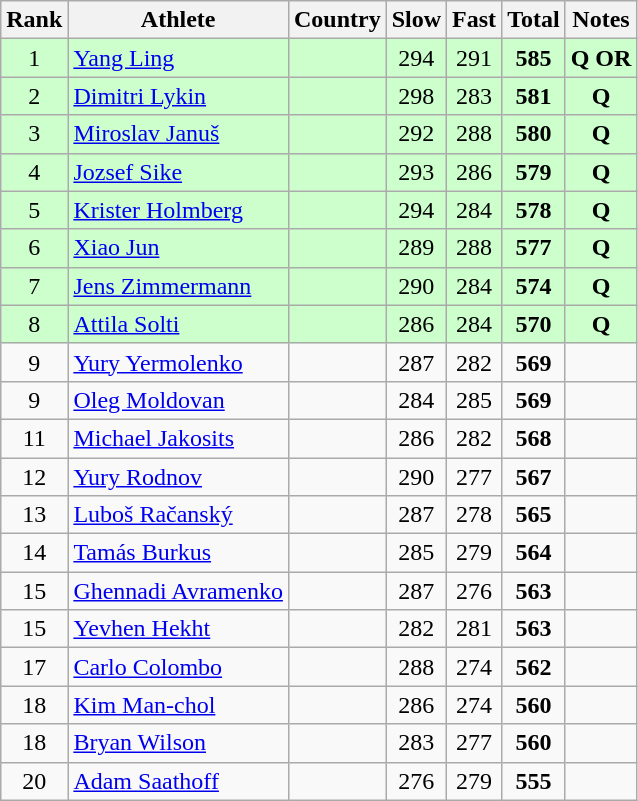<table class="wikitable sortable" style="text-align: center">
<tr>
<th>Rank</th>
<th>Athlete</th>
<th>Country</th>
<th>Slow</th>
<th>Fast</th>
<th>Total</th>
<th>Notes</th>
</tr>
<tr bgcolor=#ccffcc>
<td>1</td>
<td align=left><a href='#'>Yang Ling</a></td>
<td align=left></td>
<td>294</td>
<td>291</td>
<td><strong>585</strong></td>
<td><strong>Q OR</strong></td>
</tr>
<tr bgcolor=#ccffcc>
<td>2</td>
<td align=left><a href='#'>Dimitri Lykin</a></td>
<td align=left></td>
<td>298</td>
<td>283</td>
<td><strong>581</strong></td>
<td><strong>Q</strong></td>
</tr>
<tr bgcolor=#ccffcc>
<td>3</td>
<td align=left><a href='#'>Miroslav Januš</a></td>
<td align=left></td>
<td>292</td>
<td>288</td>
<td><strong>580</strong></td>
<td><strong>Q</strong></td>
</tr>
<tr bgcolor=#ccffcc>
<td>4</td>
<td align=left><a href='#'>Jozsef Sike</a></td>
<td align=left></td>
<td>293</td>
<td>286</td>
<td><strong>579</strong></td>
<td><strong>Q</strong></td>
</tr>
<tr bgcolor=#ccffcc>
<td>5</td>
<td align=left><a href='#'>Krister Holmberg</a></td>
<td align=left></td>
<td>294</td>
<td>284</td>
<td><strong>578</strong></td>
<td><strong>Q</strong></td>
</tr>
<tr bgcolor=#ccffcc>
<td>6</td>
<td align=left><a href='#'>Xiao Jun</a></td>
<td align=left></td>
<td>289</td>
<td>288</td>
<td><strong>577</strong></td>
<td><strong>Q</strong></td>
</tr>
<tr bgcolor=#ccffcc>
<td>7</td>
<td align=left><a href='#'>Jens Zimmermann</a></td>
<td align=left></td>
<td>290</td>
<td>284</td>
<td><strong>574</strong></td>
<td><strong>Q</strong></td>
</tr>
<tr bgcolor=#ccffcc>
<td>8</td>
<td align=left><a href='#'>Attila Solti</a></td>
<td align=left></td>
<td>286</td>
<td>284</td>
<td><strong>570</strong></td>
<td><strong>Q</strong></td>
</tr>
<tr>
<td>9</td>
<td align=left><a href='#'>Yury Yermolenko</a></td>
<td align=left></td>
<td>287</td>
<td>282</td>
<td><strong>569</strong></td>
<td></td>
</tr>
<tr>
<td>9</td>
<td align=left><a href='#'>Oleg Moldovan</a></td>
<td align=left></td>
<td>284</td>
<td>285</td>
<td><strong>569</strong></td>
<td></td>
</tr>
<tr>
<td>11</td>
<td align=left><a href='#'>Michael Jakosits</a></td>
<td align=left></td>
<td>286</td>
<td>282</td>
<td><strong>568</strong></td>
<td></td>
</tr>
<tr>
<td>12</td>
<td align=left><a href='#'>Yury Rodnov</a></td>
<td align=left></td>
<td>290</td>
<td>277</td>
<td><strong>567</strong></td>
<td></td>
</tr>
<tr>
<td>13</td>
<td align=left><a href='#'>Luboš Račanský</a></td>
<td align=left></td>
<td>287</td>
<td>278</td>
<td><strong>565</strong></td>
<td></td>
</tr>
<tr>
<td>14</td>
<td align=left><a href='#'>Tamás Burkus</a></td>
<td align=left></td>
<td>285</td>
<td>279</td>
<td><strong>564</strong></td>
<td></td>
</tr>
<tr>
<td>15</td>
<td align=left><a href='#'>Ghennadi Avramenko</a></td>
<td align=left></td>
<td>287</td>
<td>276</td>
<td><strong>563</strong></td>
<td></td>
</tr>
<tr>
<td>15</td>
<td align=left><a href='#'>Yevhen Hekht</a></td>
<td align=left></td>
<td>282</td>
<td>281</td>
<td><strong>563</strong></td>
<td></td>
</tr>
<tr>
<td>17</td>
<td align=left><a href='#'>Carlo Colombo</a></td>
<td align=left></td>
<td>288</td>
<td>274</td>
<td><strong>562</strong></td>
<td></td>
</tr>
<tr>
<td>18</td>
<td align=left><a href='#'>Kim Man-chol</a></td>
<td align=left></td>
<td>286</td>
<td>274</td>
<td><strong>560</strong></td>
<td></td>
</tr>
<tr>
<td>18</td>
<td align=left><a href='#'>Bryan Wilson</a></td>
<td align=left></td>
<td>283</td>
<td>277</td>
<td><strong>560</strong></td>
<td></td>
</tr>
<tr>
<td>20</td>
<td align=left><a href='#'>Adam Saathoff</a></td>
<td align=left></td>
<td>276</td>
<td>279</td>
<td><strong>555</strong></td>
<td></td>
</tr>
</table>
